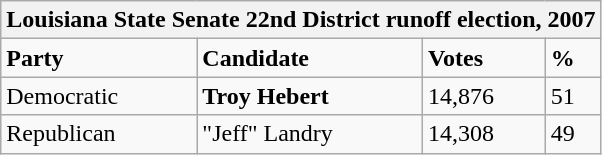<table class="wikitable">
<tr>
<th colspan="4">Louisiana State Senate 22nd District runoff election, 2007</th>
</tr>
<tr>
<td><strong>Party</strong></td>
<td><strong>Candidate</strong></td>
<td><strong>Votes</strong></td>
<td><strong>%</strong></td>
</tr>
<tr>
<td>Democratic</td>
<td><strong>Troy Hebert</strong></td>
<td>14,876</td>
<td>51</td>
</tr>
<tr>
<td>Republican</td>
<td>"Jeff" Landry</td>
<td>14,308</td>
<td>49</td>
</tr>
</table>
